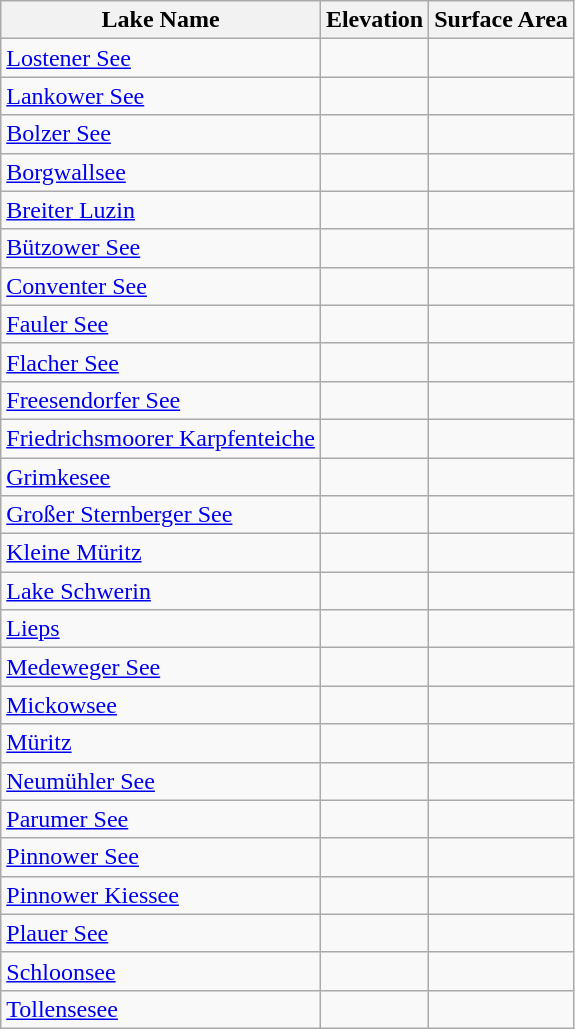<table class="wikitable sortable">
<tr>
<th>Lake Name</th>
<th>Elevation</th>
<th>Surface Area</th>
</tr>
<tr>
<td><a href='#'>Lostener See</a></td>
<td></td>
<td></td>
</tr>
<tr>
<td><a href='#'>Lankower See</a></td>
<td></td>
<td></td>
</tr>
<tr>
<td><a href='#'>Bolzer See</a></td>
<td></td>
<td></td>
</tr>
<tr>
<td><a href='#'>Borgwallsee</a></td>
<td></td>
<td></td>
</tr>
<tr>
<td><a href='#'>Breiter Luzin</a></td>
<td></td>
<td></td>
</tr>
<tr>
<td><a href='#'>Bützower See</a></td>
<td></td>
<td></td>
</tr>
<tr>
<td><a href='#'>Conventer See</a></td>
<td></td>
<td></td>
</tr>
<tr>
<td><a href='#'>Fauler See</a></td>
<td></td>
<td></td>
</tr>
<tr>
<td><a href='#'>Flacher See</a></td>
<td></td>
<td></td>
</tr>
<tr>
<td><a href='#'>Freesendorfer See</a></td>
<td></td>
<td></td>
</tr>
<tr>
<td><a href='#'>Friedrichsmoorer Karpfenteiche</a></td>
<td></td>
<td></td>
</tr>
<tr>
<td><a href='#'>Grimkesee</a></td>
<td></td>
<td></td>
</tr>
<tr>
<td><a href='#'>Großer Sternberger See</a></td>
<td></td>
<td></td>
</tr>
<tr>
<td><a href='#'>Kleine Müritz</a></td>
<td></td>
<td></td>
</tr>
<tr>
<td><a href='#'>Lake Schwerin</a></td>
<td></td>
<td></td>
</tr>
<tr>
<td><a href='#'>Lieps</a></td>
<td></td>
<td></td>
</tr>
<tr>
<td><a href='#'>Medeweger See</a></td>
<td></td>
<td></td>
</tr>
<tr>
<td><a href='#'>Mickowsee</a></td>
<td></td>
<td></td>
</tr>
<tr>
<td><a href='#'>Müritz</a></td>
<td></td>
<td></td>
</tr>
<tr>
<td><a href='#'>Neumühler See</a></td>
<td></td>
<td></td>
</tr>
<tr>
<td><a href='#'>Parumer See</a></td>
<td></td>
<td></td>
</tr>
<tr>
<td><a href='#'>Pinnower See</a></td>
<td></td>
<td></td>
</tr>
<tr>
<td><a href='#'>Pinnower Kiessee</a></td>
<td></td>
<td></td>
</tr>
<tr>
<td><a href='#'>Plauer See</a></td>
<td></td>
<td></td>
</tr>
<tr>
<td><a href='#'>Schloonsee</a></td>
<td></td>
<td></td>
</tr>
<tr>
<td><a href='#'>Tollensesee</a></td>
<td></td>
<td></td>
</tr>
</table>
